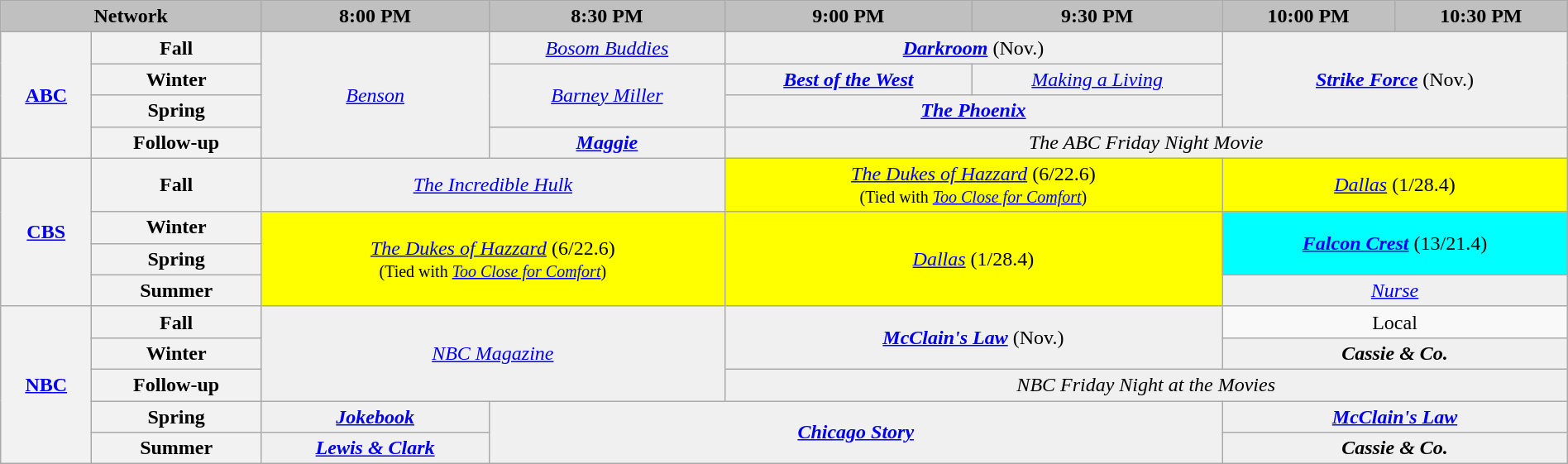<table class="wikitable plainrowheaders" style="width:100%; margin:auto; text-align:center;">
<tr>
<th colspan="2" style="background-color:#C0C0C0;text-align:center">Network</th>
<th style="background-color:#C0C0C0;text-align:center">8:00 PM</th>
<th style="background-color:#C0C0C0;text-align:center">8:30 PM</th>
<th style="background-color:#C0C0C0;text-align:center">9:00 PM</th>
<th style="background-color:#C0C0C0;text-align:center">9:30 PM</th>
<th style="background-color:#C0C0C0;text-align:center">10:00 PM</th>
<th style="background-color:#C0C0C0;text-align:center">10:30 PM</th>
</tr>
<tr>
<th rowspan="4" bgcolor="#C0C0C0"><a href='#'>ABC</a></th>
<th>Fall</th>
<td bgcolor="#F0F0F0" rowspan="4"><em><a href='#'>Benson</a></em></td>
<td bgcolor="#F0F0F0"><em><a href='#'>Bosom Buddies</a></em></td>
<td bgcolor="#F0F0F0" colspan="2"><strong><em><a href='#'>Darkroom</a></em></strong> (Nov.)</td>
<td bgcolor="#F0F0F0" colspan="2" rowspan="3"><strong><em><a href='#'>Strike Force</a></em></strong> (Nov.)</td>
</tr>
<tr>
<th>Winter</th>
<td bgcolor="#F0F0F0" rowspan="2"><em><a href='#'>Barney Miller</a></em></td>
<td bgcolor="#F0F0F0"><strong><em><a href='#'>Best of the West</a></em></strong></td>
<td bgcolor="#F0F0F0"><em><a href='#'>Making a Living</a></em></td>
</tr>
<tr>
<th>Spring</th>
<td bgcolor="#F0F0F0" colspan="2"><strong><em><a href='#'><strong>The Phoenix</strong></a></em></strong></td>
</tr>
<tr>
<th>Follow-up</th>
<td bgcolor="#F0F0F0"><strong><em><a href='#'>Maggie</a></em></strong></td>
<td bgcolor="#F0F0F0" colspan="4"><em>The ABC Friday Night Movie</em></td>
</tr>
<tr>
<th rowspan="4" bgcolor="#C0C0C0"><a href='#'>CBS</a></th>
<th>Fall</th>
<td bgcolor="#F0F0F0" colspan="2"><em><a href='#'>The Incredible Hulk</a></em></td>
<td bgcolor="#FFFF00" colspan="2"><em><a href='#'>The Dukes of Hazzard</a></em> (6/22.6)<br><small>(Tied with <em><a href='#'>Too Close for Comfort</a></em>)</small></td>
<td bgcolor="#FFFF00" colspan="2"><em><a href='#'>Dallas</a></em> (1/28.4)</td>
</tr>
<tr>
<th>Winter</th>
<td bgcolor="#FFFF00" colspan="2" rowspan="3"><em><a href='#'>The Dukes of Hazzard</a></em> (6/22.6)<br><small>(Tied with <em><a href='#'>Too Close for Comfort</a></em>)</small></td>
<td bgcolor="#FFFF00" colspan="2" rowspan="3"><em><a href='#'>Dallas</a></em> (1/28.4)</td>
<td bgcolor="#00FFFF" colspan="2" rowspan="2"><strong><em><a href='#'>Falcon Crest</a></em></strong> (13/21.4)</td>
</tr>
<tr>
<th>Spring</th>
</tr>
<tr>
<th>Summer</th>
<td bgcolor="#F0F0F0" colspan="2"><em><a href='#'>Nurse</a></em></td>
</tr>
<tr>
<th bgcolor="#C0C0C0" rowspan="5"><a href='#'>NBC</a></th>
<th>Fall</th>
<td bgcolor="#F0F0F0" colspan="2" rowspan="3"><em><a href='#'>NBC Magazine</a></em></td>
<td bgcolor="#F0F0F0" colspan="2" rowspan="2"><strong><em><a href='#'>McClain's Law</a></em></strong> (Nov.)</td>
<td colspan="2">Local</td>
</tr>
<tr>
<th>Winter</th>
<td bgcolor="#F0F0F0" colspan="2"><strong><em>Cassie & Co.</em></strong></td>
</tr>
<tr>
<th>Follow-up</th>
<td bgcolor="#F0F0F0" colspan="4"><em>NBC Friday Night at the Movies</em></td>
</tr>
<tr>
<th>Spring</th>
<td bgcolor="#F0F0F0"><strong><em><a href='#'>Jokebook</a></em></strong></td>
<td bgcolor="#F0F0F0" colspan="3" rowspan="2"><strong><em><a href='#'>Chicago Story</a></em></strong></td>
<td bgcolor="#F0F0F0" colspan="2"><strong><em><a href='#'>McClain's Law</a></em></strong></td>
</tr>
<tr>
<th>Summer</th>
<td bgcolor="#F0F0F0"><strong><em><a href='#'>Lewis & Clark</a></em></strong></td>
<td bgcolor="#F0F0F0" colspan="2"><strong><em>Cassie & Co.</em></strong></td>
</tr>
</table>
